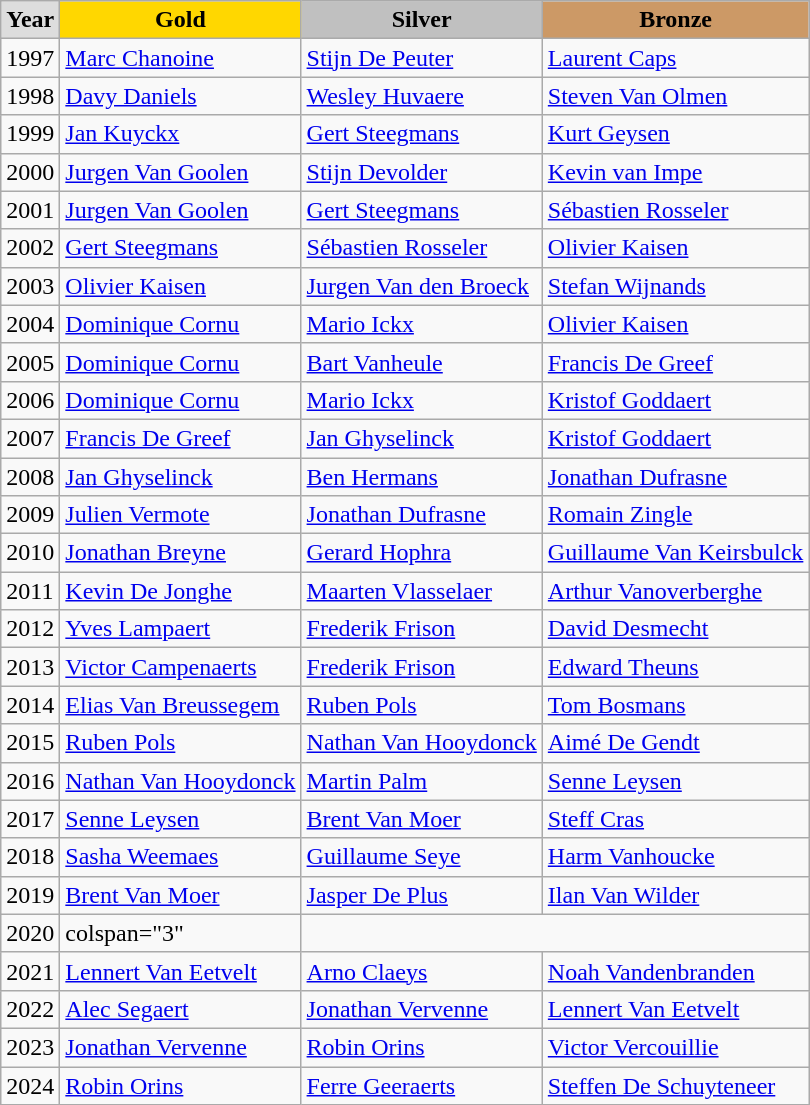<table class="wikitable" style="text-align:left;">
<tr>
<td style="background:#DDDDDD; font-weight:bold; text-align:center;">Year</td>
<td style="background:gold; font-weight:bold; text-align:center;">Gold</td>
<td style="background:silver; font-weight:bold; text-align:center;">Silver</td>
<td style="background:#cc9966; font-weight:bold; text-align:center;">Bronze</td>
</tr>
<tr>
<td>1997</td>
<td><a href='#'>Marc Chanoine</a></td>
<td><a href='#'>Stijn De Peuter</a></td>
<td><a href='#'>Laurent Caps</a></td>
</tr>
<tr>
<td>1998</td>
<td><a href='#'>Davy Daniels</a></td>
<td><a href='#'>Wesley Huvaere</a></td>
<td><a href='#'>Steven Van Olmen</a></td>
</tr>
<tr>
<td>1999</td>
<td><a href='#'>Jan Kuyckx</a></td>
<td><a href='#'>Gert Steegmans</a></td>
<td><a href='#'>Kurt Geysen</a></td>
</tr>
<tr>
<td>2000</td>
<td><a href='#'>Jurgen Van Goolen</a></td>
<td><a href='#'>Stijn Devolder</a></td>
<td><a href='#'>Kevin van Impe</a></td>
</tr>
<tr>
<td>2001</td>
<td><a href='#'>Jurgen Van Goolen</a></td>
<td><a href='#'>Gert Steegmans</a></td>
<td><a href='#'>Sébastien Rosseler</a></td>
</tr>
<tr>
<td>2002</td>
<td><a href='#'>Gert Steegmans</a></td>
<td><a href='#'>Sébastien Rosseler</a></td>
<td><a href='#'>Olivier Kaisen</a></td>
</tr>
<tr>
<td>2003</td>
<td><a href='#'>Olivier Kaisen</a></td>
<td><a href='#'>Jurgen Van den Broeck</a></td>
<td><a href='#'>Stefan Wijnands</a></td>
</tr>
<tr>
<td>2004</td>
<td><a href='#'>Dominique Cornu</a></td>
<td><a href='#'>Mario Ickx</a></td>
<td><a href='#'>Olivier Kaisen</a></td>
</tr>
<tr>
<td>2005</td>
<td><a href='#'>Dominique Cornu</a></td>
<td><a href='#'>Bart Vanheule</a></td>
<td><a href='#'>Francis De Greef</a></td>
</tr>
<tr>
<td>2006</td>
<td><a href='#'>Dominique Cornu</a></td>
<td><a href='#'>Mario Ickx</a></td>
<td><a href='#'>Kristof Goddaert</a></td>
</tr>
<tr>
<td>2007</td>
<td><a href='#'>Francis De Greef</a></td>
<td><a href='#'>Jan Ghyselinck</a></td>
<td><a href='#'>Kristof Goddaert</a></td>
</tr>
<tr>
<td>2008</td>
<td><a href='#'>Jan Ghyselinck</a></td>
<td><a href='#'>Ben Hermans</a></td>
<td><a href='#'>Jonathan Dufrasne</a></td>
</tr>
<tr>
<td>2009</td>
<td><a href='#'>Julien Vermote</a></td>
<td><a href='#'>Jonathan Dufrasne</a></td>
<td><a href='#'>Romain Zingle</a></td>
</tr>
<tr>
<td>2010</td>
<td><a href='#'>Jonathan Breyne</a></td>
<td><a href='#'>Gerard Hophra</a></td>
<td><a href='#'>Guillaume Van Keirsbulck</a></td>
</tr>
<tr>
<td>2011</td>
<td><a href='#'>Kevin De Jonghe</a></td>
<td><a href='#'>Maarten Vlasselaer</a></td>
<td><a href='#'>Arthur Vanoverberghe</a></td>
</tr>
<tr>
<td>2012</td>
<td><a href='#'>Yves Lampaert</a></td>
<td><a href='#'>Frederik Frison</a></td>
<td><a href='#'>David Desmecht</a></td>
</tr>
<tr>
<td>2013</td>
<td><a href='#'>Victor Campenaerts</a></td>
<td><a href='#'>Frederik Frison</a></td>
<td><a href='#'>Edward Theuns</a></td>
</tr>
<tr>
<td>2014</td>
<td><a href='#'>Elias Van Breussegem</a></td>
<td><a href='#'>Ruben Pols</a></td>
<td><a href='#'>Tom Bosmans</a></td>
</tr>
<tr>
<td>2015</td>
<td><a href='#'>Ruben Pols</a></td>
<td><a href='#'>Nathan Van Hooydonck</a></td>
<td><a href='#'>Aimé De Gendt</a></td>
</tr>
<tr>
<td>2016</td>
<td><a href='#'>Nathan Van Hooydonck</a></td>
<td><a href='#'>Martin Palm</a></td>
<td><a href='#'>Senne Leysen</a></td>
</tr>
<tr>
<td>2017</td>
<td><a href='#'>Senne Leysen</a></td>
<td><a href='#'>Brent Van Moer</a></td>
<td><a href='#'>Steff Cras</a></td>
</tr>
<tr>
<td>2018</td>
<td><a href='#'>Sasha Weemaes</a></td>
<td><a href='#'>Guillaume Seye</a></td>
<td><a href='#'>Harm Vanhoucke</a></td>
</tr>
<tr>
<td>2019</td>
<td><a href='#'>Brent Van Moer</a></td>
<td><a href='#'>Jasper De Plus</a></td>
<td><a href='#'>Ilan Van Wilder</a></td>
</tr>
<tr>
<td>2020</td>
<td>colspan="3" </td>
</tr>
<tr>
<td>2021</td>
<td><a href='#'>Lennert Van Eetvelt</a></td>
<td><a href='#'>Arno Claeys</a></td>
<td><a href='#'>Noah Vandenbranden</a></td>
</tr>
<tr>
<td>2022</td>
<td><a href='#'>Alec Segaert</a></td>
<td><a href='#'>Jonathan Vervenne</a></td>
<td><a href='#'>Lennert Van Eetvelt</a></td>
</tr>
<tr>
<td>2023</td>
<td><a href='#'>Jonathan Vervenne</a></td>
<td><a href='#'>Robin Orins</a></td>
<td><a href='#'>Victor Vercouillie</a></td>
</tr>
<tr>
<td>2024</td>
<td><a href='#'>Robin Orins</a></td>
<td><a href='#'>Ferre Geeraerts</a></td>
<td><a href='#'>Steffen De Schuyteneer</a></td>
</tr>
</table>
